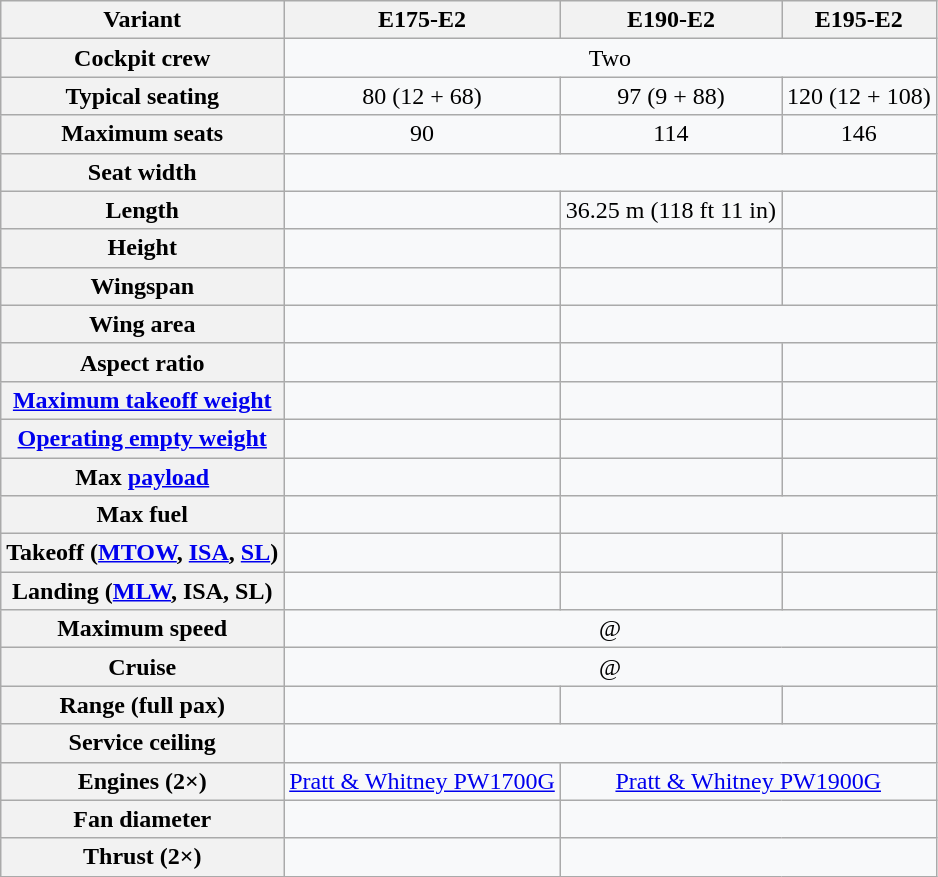<table class="wikitable sortable sticky-header" style="text-align: center;background:#f8f9faff;">
<tr>
<th>Variant</th>
<th>E175-E2</th>
<th>E190-E2</th>
<th>E195-E2</th>
</tr>
<tr>
<th>Cockpit crew</th>
<td colspan=3>Two</td>
</tr>
<tr>
<th>Typical seating</th>
<td>80 (12 + 68)</td>
<td>97 (9 + 88)</td>
<td>120 (12 + 108)</td>
</tr>
<tr>
<th>Maximum seats</th>
<td>90</td>
<td>114</td>
<td>146</td>
</tr>
<tr>
<th>Seat width</th>
<td colspan="3"></td>
</tr>
<tr>
<th>Length</th>
<td></td>
<td>36.25 m (118 ft 11 in)</td>
<td></td>
</tr>
<tr>
<th>Height</th>
<td></td>
<td></td>
<td></td>
</tr>
<tr>
<th>Wingspan</th>
<td></td>
<td></td>
<td></td>
</tr>
<tr>
<th>Wing area</th>
<td></td>
<td colspan=2></td>
</tr>
<tr>
<th>Aspect ratio</th>
<td></td>
<td></td>
<td></td>
</tr>
<tr>
<th><a href='#'>Maximum takeoff weight</a></th>
<td></td>
<td></td>
<td></td>
</tr>
<tr>
<th><a href='#'>Operating empty weight</a></th>
<td></td>
<td></td>
<td></td>
</tr>
<tr>
<th>Max <a href='#'>payload</a></th>
<td></td>
<td></td>
<td></td>
</tr>
<tr>
<th>Max fuel</th>
<td></td>
<td colspan=2></td>
</tr>
<tr>
<th>Takeoff (<a href='#'>MTOW</a>, <a href='#'>ISA</a>, <a href='#'>SL</a>)</th>
<td></td>
<td></td>
<td></td>
</tr>
<tr>
<th>Landing (<a href='#'>MLW</a>, ISA, SL)</th>
<td></td>
<td></td>
<td></td>
</tr>
<tr>
<th>Maximum speed</th>
<td colspan=3> @ </td>
</tr>
<tr>
<th>Cruise</th>
<td colspan=3> @ </td>
</tr>
<tr>
<th>Range (full pax)</th>
<td></td>
<td></td>
<td></td>
</tr>
<tr>
<th>Service ceiling</th>
<td colspan=3></td>
</tr>
<tr>
<th>Engines (2×)</th>
<td><a href='#'>Pratt & Whitney PW1700G</a></td>
<td colspan=2><a href='#'>Pratt & Whitney PW1900G</a></td>
</tr>
<tr>
<th>Fan diameter</th>
<td></td>
<td colspan=2></td>
</tr>
<tr>
<th>Thrust (2×)</th>
<td></td>
<td colspan=2></td>
</tr>
</table>
